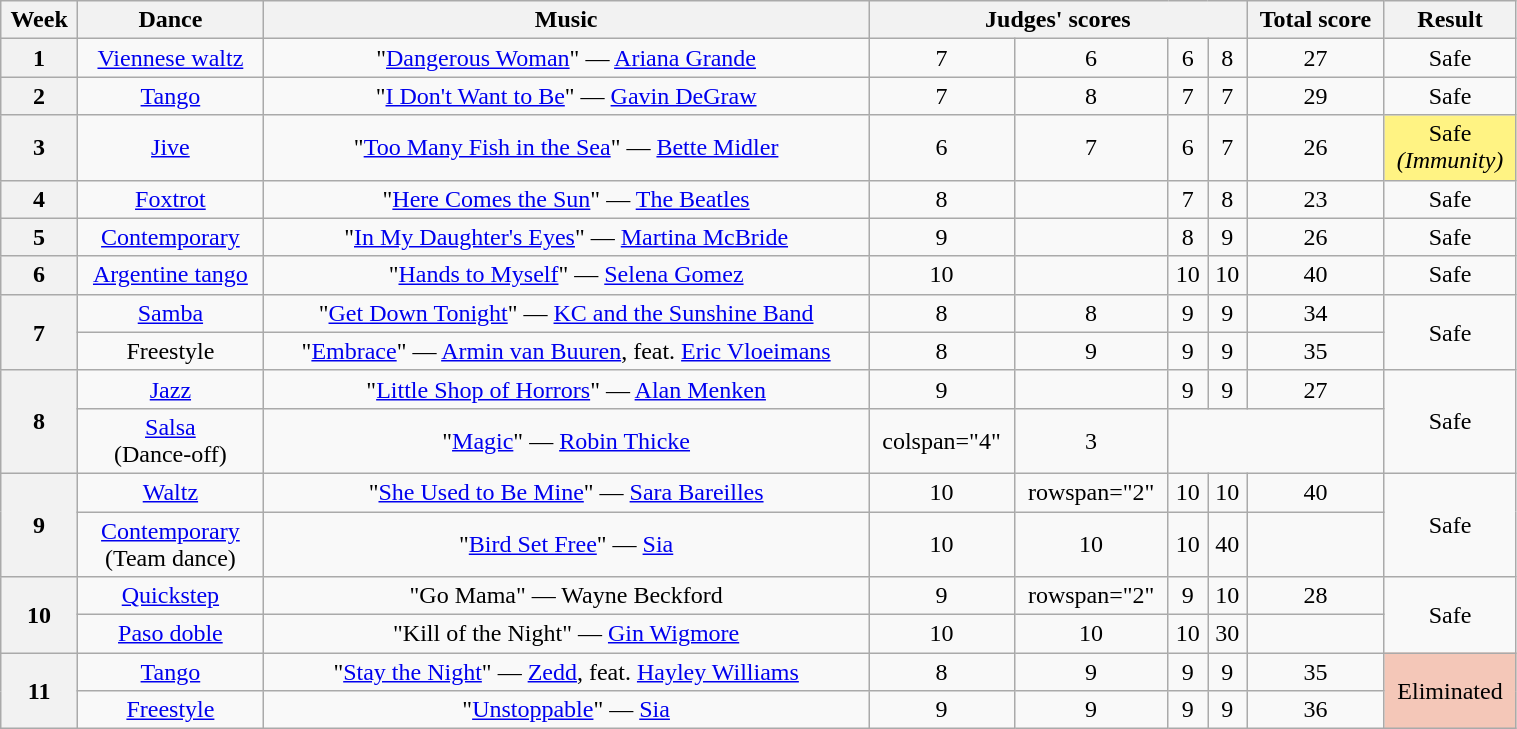<table class="wikitable unsortable" style="text-align:center; width:80%">
<tr>
<th scope="col">Week</th>
<th scope="col">Dance</th>
<th scope="col">Music</th>
<th scope="col" colspan="4">Judges' scores</th>
<th scope="col">Total score</th>
<th scope="col">Result</th>
</tr>
<tr>
<th scope="row">1</th>
<td><a href='#'>Viennese waltz</a></td>
<td>"<a href='#'>Dangerous Woman</a>" — <a href='#'>Ariana Grande</a></td>
<td>7</td>
<td>6</td>
<td>6</td>
<td>8</td>
<td>27</td>
<td>Safe</td>
</tr>
<tr>
<th scope="row">2</th>
<td><a href='#'>Tango</a></td>
<td>"<a href='#'>I Don't Want to Be</a>" — <a href='#'>Gavin DeGraw</a></td>
<td>7</td>
<td>8</td>
<td>7</td>
<td>7</td>
<td>29</td>
<td>Safe</td>
</tr>
<tr>
<th scope="row">3</th>
<td><a href='#'>Jive</a></td>
<td>"<a href='#'>Too Many Fish in the Sea</a>" — <a href='#'>Bette Midler</a></td>
<td>6</td>
<td>7</td>
<td>6</td>
<td>7</td>
<td>26</td>
<td bgcolor="fff383">Safe<br><em>(Immunity)</em></td>
</tr>
<tr>
<th scope="row">4</th>
<td><a href='#'>Foxtrot</a></td>
<td>"<a href='#'>Here Comes the Sun</a>" — <a href='#'>The Beatles</a></td>
<td>8</td>
<td></td>
<td>7</td>
<td>8</td>
<td>23</td>
<td>Safe</td>
</tr>
<tr>
<th scope="row">5</th>
<td><a href='#'>Contemporary</a></td>
<td>"<a href='#'>In My Daughter's Eyes</a>" — <a href='#'>Martina McBride</a></td>
<td>9</td>
<td></td>
<td>8</td>
<td>9</td>
<td>26</td>
<td>Safe</td>
</tr>
<tr>
<th scope="row">6</th>
<td><a href='#'>Argentine tango</a></td>
<td>"<a href='#'>Hands to Myself</a>" — <a href='#'>Selena Gomez</a></td>
<td>10</td>
<td></td>
<td>10</td>
<td>10</td>
<td>40</td>
<td>Safe</td>
</tr>
<tr>
<th rowspan="2" scope="row">7</th>
<td><a href='#'>Samba</a></td>
<td>"<a href='#'>Get Down Tonight</a>" — <a href='#'>KC and the Sunshine Band</a></td>
<td>8</td>
<td>8</td>
<td>9</td>
<td>9</td>
<td>34</td>
<td rowspan="2">Safe</td>
</tr>
<tr>
<td>Freestyle<br></td>
<td>"<a href='#'>Embrace</a>" — <a href='#'>Armin van Buuren</a>, feat. <a href='#'>Eric Vloeimans</a></td>
<td>8</td>
<td>9</td>
<td>9</td>
<td>9</td>
<td>35</td>
</tr>
<tr>
<th rowspan="2" scope="row">8</th>
<td><a href='#'>Jazz</a></td>
<td>"<a href='#'>Little Shop of Horrors</a>" — <a href='#'>Alan Menken</a></td>
<td>9</td>
<td></td>
<td>9</td>
<td>9</td>
<td>27</td>
<td rowspan="2">Safe</td>
</tr>
<tr>
<td><a href='#'>Salsa</a><br>(Dance-off)</td>
<td>"<a href='#'>Magic</a>" — <a href='#'>Robin Thicke</a></td>
<td>colspan="4" </td>
<td>3</td>
</tr>
<tr>
<th rowspan="2" scope="row">9</th>
<td><a href='#'>Waltz</a></td>
<td>"<a href='#'>She Used to Be Mine</a>" — <a href='#'>Sara Bareilles</a></td>
<td>10</td>
<td>rowspan="2" </td>
<td>10</td>
<td>10</td>
<td>40</td>
<td rowspan="2">Safe</td>
</tr>
<tr>
<td><a href='#'>Contemporary</a><br>(Team dance)</td>
<td>"<a href='#'>Bird Set Free</a>" — <a href='#'>Sia</a></td>
<td>10</td>
<td>10</td>
<td>10</td>
<td>40</td>
</tr>
<tr>
<th rowspan="2" scope="row">10<br></th>
<td><a href='#'>Quickstep</a></td>
<td>"Go Mama" — Wayne Beckford</td>
<td>9</td>
<td>rowspan="2" </td>
<td>9</td>
<td>10</td>
<td>28</td>
<td rowspan="2">Safe</td>
</tr>
<tr>
<td><a href='#'>Paso doble</a></td>
<td>"Kill of the Night" — <a href='#'>Gin Wigmore</a></td>
<td>10</td>
<td>10</td>
<td>10</td>
<td>30</td>
</tr>
<tr>
<th rowspan="2" scope="row">11<br></th>
<td><a href='#'>Tango</a></td>
<td>"<a href='#'>Stay the Night</a>" — <a href='#'>Zedd</a>, feat. <a href='#'>Hayley Williams</a></td>
<td>8</td>
<td>9</td>
<td>9</td>
<td>9</td>
<td>35</td>
<td rowspan="2" bgcolor="f4c7b8">Eliminated</td>
</tr>
<tr>
<td><a href='#'>Freestyle</a></td>
<td>"<a href='#'>Unstoppable</a>" — <a href='#'>Sia</a></td>
<td>9</td>
<td>9</td>
<td>9</td>
<td>9</td>
<td>36</td>
</tr>
</table>
